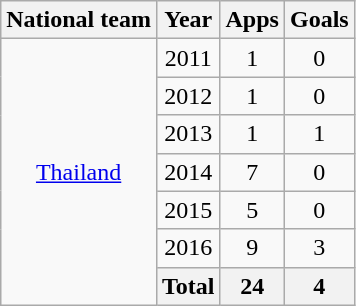<table class="wikitable" style="text-align:center">
<tr>
<th>National team</th>
<th>Year</th>
<th>Apps</th>
<th>Goals</th>
</tr>
<tr>
<td rowspan="7" valign="center"><a href='#'>Thailand</a></td>
<td>2011</td>
<td>1</td>
<td>0</td>
</tr>
<tr>
<td>2012</td>
<td>1</td>
<td>0</td>
</tr>
<tr>
<td>2013</td>
<td>1</td>
<td>1</td>
</tr>
<tr>
<td>2014</td>
<td>7</td>
<td>0</td>
</tr>
<tr>
<td>2015</td>
<td>5</td>
<td>0</td>
</tr>
<tr>
<td>2016</td>
<td>9</td>
<td>3</td>
</tr>
<tr>
<th>Total</th>
<th>24</th>
<th>4</th>
</tr>
</table>
